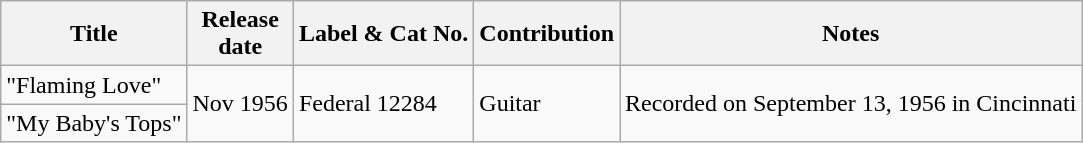<table class="wikitable">
<tr>
<th>Title</th>
<th>Release<br>date</th>
<th>Label & Cat No.</th>
<th>Contribution</th>
<th>Notes</th>
</tr>
<tr>
<td>"Flaming Love"</td>
<td rowspan="2">Nov 1956<br></td>
<td rowspan="2">Federal 12284</td>
<td rowspan="2">Guitar</td>
<td rowspan="2">Recorded on September 13, 1956 in Cincinnati</td>
</tr>
<tr>
<td>"My Baby's Tops"</td>
</tr>
</table>
